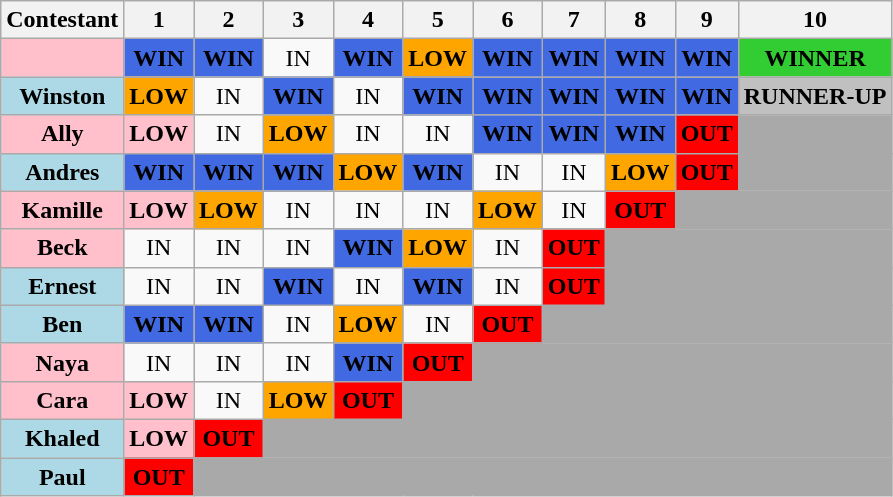<table class="wikitable" style="text-align:center">
<tr>
<th>Contestant</th>
<th>1</th>
<th>2</th>
<th>3</th>
<th>4</th>
<th>5</th>
<th>6</th>
<th>7</th>
<th>8</th>
<th>9</th>
<th>10</th>
</tr>
<tr>
<td style="background:pink;"><strong></strong></td>
<td bgcolor="royalblue"><strong>WIN</strong></td>
<td bgcolor="royalblue"><strong>WIN</strong></td>
<td>IN</td>
<td bgcolor="royalblue"><strong>WIN</strong></td>
<td bgcolor="orange"><strong>LOW</strong></td>
<td bgcolor="royalblue"><strong>WIN</strong></td>
<td bgcolor="royalblue"><strong>WIN</strong></td>
<td bgcolor="royalblue"><strong>WIN</strong></td>
<td bgcolor="royalblue"><strong>WIN</strong></td>
<td bgcolor="limegreen"><strong>WINNER</strong></td>
</tr>
<tr>
<td style="background:lightblue;"><strong> Winston</strong></td>
<td bgcolor="orange"><strong>LOW</strong></td>
<td>IN</td>
<td bgcolor="royalblue"><strong>WIN</strong></td>
<td>IN</td>
<td bgcolor="royalblue"><strong>WIN</strong></td>
<td bgcolor="royalblue"><strong>WIN</strong></td>
<td bgcolor="royalblue"><strong>WIN</strong></td>
<td bgcolor="royalblue"><strong>WIN</strong></td>
<td bgcolor="royalblue"><strong>WIN</strong></td>
<td bgcolor="silver"><strong>RUNNER-UP</strong></td>
</tr>
<tr>
<td style="background:pink;"><strong> Ally</strong></td>
<td bgcolor="pink"><strong>LOW</strong></td>
<td>IN</td>
<td bgcolor="orange"><strong>LOW</strong></td>
<td>IN</td>
<td>IN</td>
<td bgcolor="royalblue"><strong>WIN</strong></td>
<td bgcolor="royalblue"><strong>WIN</strong></td>
<td bgcolor="royalblue"><strong>WIN</strong></td>
<td bgcolor="red"><strong>OUT</strong></td>
<td colspan=9 style="background:darkgray;"></td>
</tr>
<tr>
<td style="background:lightblue;"><strong> Andres</strong></td>
<td bgcolor="royalblue"><strong>WIN</strong></td>
<td bgcolor="royalblue"><strong>WIN</strong></td>
<td bgcolor="royalblue"><strong>WIN</strong></td>
<td bgcolor="orange"><strong>LOW</strong></td>
<td bgcolor="royalblue"><strong>WIN</strong></td>
<td>IN</td>
<td>IN</td>
<td bgcolor="orange"><strong>LOW</strong></td>
<td bgcolor="red"><strong>OUT</strong></td>
<td colspan=9 style="background:darkgray;"></td>
</tr>
<tr>
<td style="background:pink;"><strong> Kamille</strong></td>
<td bgcolor="pink"><strong>LOW</strong></td>
<td bgcolor="orange"><strong>LOW</strong></td>
<td>IN</td>
<td>IN</td>
<td>IN</td>
<td bgcolor="orange"><strong>LOW</strong></td>
<td>IN</td>
<td bgcolor="red"><strong>OUT</strong></td>
<td colspan=9 style="background:darkgray;"></td>
</tr>
<tr>
<td style="background:pink;"><strong> Beck</strong></td>
<td>IN</td>
<td>IN</td>
<td>IN</td>
<td bgcolor="royalblue"><strong>WIN</strong></td>
<td bgcolor="orange"><strong>LOW</strong></td>
<td>IN</td>
<td bgcolor="red"><strong>OUT</strong></td>
<td colspan=9 style="background:darkgray;"></td>
</tr>
<tr>
<td style="background:lightblue;"><strong> Ernest</strong></td>
<td>IN</td>
<td>IN</td>
<td bgcolor="royalblue"><strong>WIN</strong></td>
<td>IN</td>
<td bgcolor="royalblue"><strong>WIN</strong></td>
<td>IN</td>
<td bgcolor="red"><strong>OUT</strong></td>
<td colspan=9 style="background:darkgray;"></td>
</tr>
<tr>
<td style="background:lightblue;"><strong> Ben</strong></td>
<td bgcolor="royalblue"><strong>WIN</strong></td>
<td bgcolor="royalblue"><strong>WIN</strong></td>
<td>IN</td>
<td bgcolor="orange"><strong>LOW</strong></td>
<td>IN</td>
<td bgcolor="red"><strong>OUT</strong></td>
<td colspan=9 style="background:darkgray;"></td>
</tr>
<tr>
<td style="background:pink;"><strong> Naya</strong></td>
<td>IN</td>
<td>IN</td>
<td>IN</td>
<td bgcolor="royalblue"><strong>WIN</strong></td>
<td bgcolor="red"><strong>OUT</strong></td>
<td colspan=9 style="background:darkgray;"></td>
</tr>
<tr>
<td style="background:pink;"><strong> Cara</strong></td>
<td bgcolor="pink"><strong>LOW</strong></td>
<td>IN</td>
<td bgcolor="orange"><strong>LOW</strong></td>
<td bgcolor="red"><strong>OUT</strong></td>
<td colspan=9 style="background:darkgray;"></td>
</tr>
<tr>
<td style="background:lightblue;"><strong> Khaled</strong></td>
<td bgcolor="pink"><strong>LOW</strong></td>
<td bgcolor="red"><strong>OUT</strong></td>
<td colspan=9 style="background:darkgray;"></td>
</tr>
<tr>
<td style="background:lightblue;"><strong> Paul</strong></td>
<td bgcolor="red"><strong>OUT</strong></td>
<td colspan=9 style="background:darkgray;"></td>
</tr>
</table>
